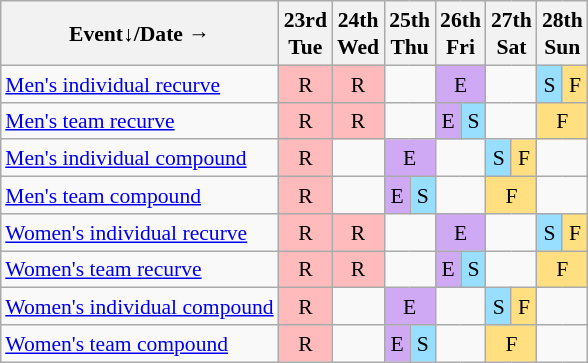<table class="wikitable" style="margin:0.5em auto; font-size:90%; line-height:1.25em; text-align:center">
<tr>
<th>Event↓/Date →</th>
<th>23rd<br>Tue</th>
<th>24th<br>Wed</th>
<th colspan=2>25th<br>Thu</th>
<th colspan=2>26th<br>Fri</th>
<th colspan=2>27th<br>Sat</th>
<th colspan=2>28th<br>Sun</th>
</tr>
<tr>
<td align="left"><a href='#'>Men's individual recurve</a></td>
<td bgcolor="#FFBBBB">R</td>
<td bgcolor="#FFBBBB">R</td>
<td colspan=2></td>
<td colspan=2 bgcolor="#D0A9F5">E</td>
<td colspan=2></td>
<td bgcolor="#97DEFF">S</td>
<td bgcolor="#FFDF80">F</td>
</tr>
<tr>
<td align="left"><a href='#'>Men's team recurve</a></td>
<td bgcolor="#FFBBBB">R</td>
<td bgcolor="#FFBBBB">R</td>
<td colspan=2></td>
<td bgcolor="#D0A9F5">E</td>
<td bgcolor="#97DEFF">S</td>
<td colspan=2></td>
<td colspan=2 bgcolor="#FFDF80">F</td>
</tr>
<tr>
<td align="left"><a href='#'>Men's individual compound</a></td>
<td bgcolor="#FFBBBB">R</td>
<td></td>
<td colspan=2 bgcolor="#D0A9F5">E</td>
<td colspan=2></td>
<td bgcolor="#97DEFF">S</td>
<td bgcolor="#FFDF80">F</td>
<td colspan=2></td>
</tr>
<tr>
<td align="left"><a href='#'>Men's team compound</a></td>
<td bgcolor="#FFBBBB">R</td>
<td></td>
<td bgcolor="#D0A9F5">E</td>
<td bgcolor="#97DEFF">S</td>
<td colspan=2></td>
<td colspan=2 bgcolor="#FFDF80">F</td>
<td colspan=2></td>
</tr>
<tr>
<td align="left"><a href='#'>Women's individual recurve</a></td>
<td bgcolor="#FFBBBB">R</td>
<td bgcolor="#FFBBBB">R</td>
<td colspan=2></td>
<td colspan=2 bgcolor="#D0A9F5">E</td>
<td colspan=2></td>
<td bgcolor="#97DEFF">S</td>
<td bgcolor="#FFDF80">F</td>
</tr>
<tr>
<td align="left"><a href='#'>Women's team recurve</a></td>
<td bgcolor="#FFBBBB">R</td>
<td bgcolor="#FFBBBB">R</td>
<td colspan=2></td>
<td bgcolor="#D0A9F5">E</td>
<td bgcolor="#97DEFF">S</td>
<td colspan=2></td>
<td colspan=2 bgcolor="#FFDF80">F</td>
</tr>
<tr>
<td align="left"><a href='#'>Women's individual compound</a></td>
<td bgcolor="#FFBBBB">R</td>
<td></td>
<td colspan=2 bgcolor="#D0A9F5">E</td>
<td colspan=2></td>
<td bgcolor="#97DEFF">S</td>
<td bgcolor="#FFDF80">F</td>
<td colspan=2></td>
</tr>
<tr>
<td align="left"><a href='#'>Women's team compound</a></td>
<td bgcolor="#FFBBBB">R</td>
<td></td>
<td bgcolor="#D0A9F5">E</td>
<td bgcolor="#97DEFF">S</td>
<td colspan=2></td>
<td colspan=2 bgcolor="#FFDF80">F</td>
<td colspan=2></td>
</tr>
</table>
